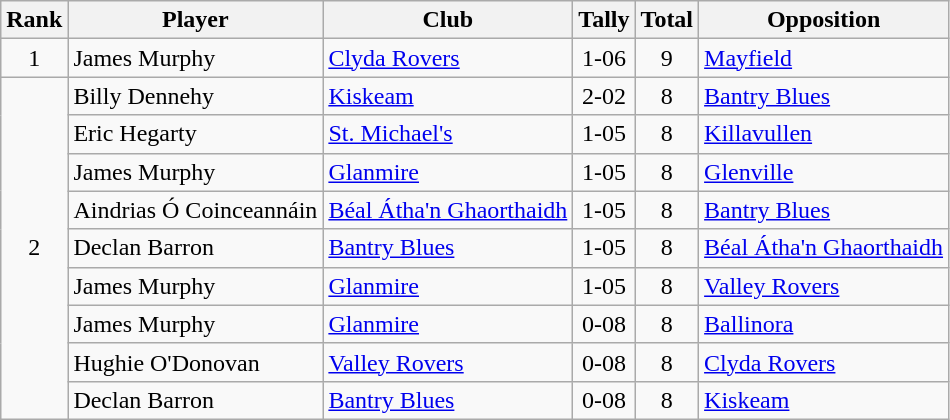<table class="wikitable">
<tr>
<th>Rank</th>
<th>Player</th>
<th>Club</th>
<th>Tally</th>
<th>Total</th>
<th>Opposition</th>
</tr>
<tr>
<td rowspan="1" style="text-align:center;">1</td>
<td>James Murphy</td>
<td><a href='#'>Clyda Rovers</a></td>
<td align=center>1-06</td>
<td align=center>9</td>
<td><a href='#'>Mayfield</a></td>
</tr>
<tr>
<td rowspan="9" style="text-align:center;">2</td>
<td>Billy Dennehy</td>
<td><a href='#'>Kiskeam</a></td>
<td align=center>2-02</td>
<td align=center>8</td>
<td><a href='#'>Bantry Blues</a></td>
</tr>
<tr>
<td>Eric Hegarty</td>
<td><a href='#'>St. Michael's</a></td>
<td align=center>1-05</td>
<td align=center>8</td>
<td><a href='#'>Killavullen</a></td>
</tr>
<tr>
<td>James Murphy</td>
<td><a href='#'>Glanmire</a></td>
<td align=center>1-05</td>
<td align=center>8</td>
<td><a href='#'>Glenville</a></td>
</tr>
<tr>
<td>Aindrias Ó Coinceannáin</td>
<td><a href='#'>Béal Átha'n Ghaorthaidh</a></td>
<td align=center>1-05</td>
<td align=center>8</td>
<td><a href='#'>Bantry Blues</a></td>
</tr>
<tr>
<td>Declan Barron</td>
<td><a href='#'>Bantry Blues</a></td>
<td align=center>1-05</td>
<td align=center>8</td>
<td><a href='#'>Béal Átha'n Ghaorthaidh</a></td>
</tr>
<tr>
<td>James Murphy</td>
<td><a href='#'>Glanmire</a></td>
<td align=center>1-05</td>
<td align=center>8</td>
<td><a href='#'>Valley Rovers</a></td>
</tr>
<tr>
<td>James Murphy</td>
<td><a href='#'>Glanmire</a></td>
<td align=center>0-08</td>
<td align=center>8</td>
<td><a href='#'>Ballinora</a></td>
</tr>
<tr>
<td>Hughie O'Donovan</td>
<td><a href='#'>Valley Rovers</a></td>
<td align=center>0-08</td>
<td align=center>8</td>
<td><a href='#'>Clyda Rovers</a></td>
</tr>
<tr>
<td>Declan Barron</td>
<td><a href='#'>Bantry Blues</a></td>
<td align=center>0-08</td>
<td align=center>8</td>
<td><a href='#'>Kiskeam</a></td>
</tr>
</table>
